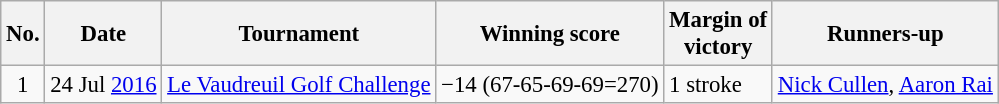<table class="wikitable" style="font-size:95%;">
<tr>
<th>No.</th>
<th>Date</th>
<th>Tournament</th>
<th>Winning score</th>
<th>Margin of<br>victory</th>
<th>Runners-up</th>
</tr>
<tr>
<td align=center>1</td>
<td align=right>24 Jul <a href='#'>2016</a></td>
<td><a href='#'>Le Vaudreuil Golf Challenge</a></td>
<td>−14 (67-65-69-69=270)</td>
<td>1 stroke</td>
<td> <a href='#'>Nick Cullen</a>,  <a href='#'>Aaron Rai</a></td>
</tr>
</table>
